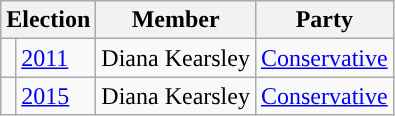<table class="wikitable">
<tr>
<th colspan="2">Election</th>
<th>Member</th>
<th>Party</th>
</tr>
<tr>
<td style="background-color: "></td>
<td><a href='#'>2011</a></td>
<td>Diana Kearsley</td>
<td><a href='#'>Conservative</a></td>
</tr>
<tr>
<td style="background-color: "></td>
<td><a href='#'>2015</a></td>
<td>Diana Kearsley</td>
<td><a href='#'>Conservative</a></td>
</tr>
</table>
